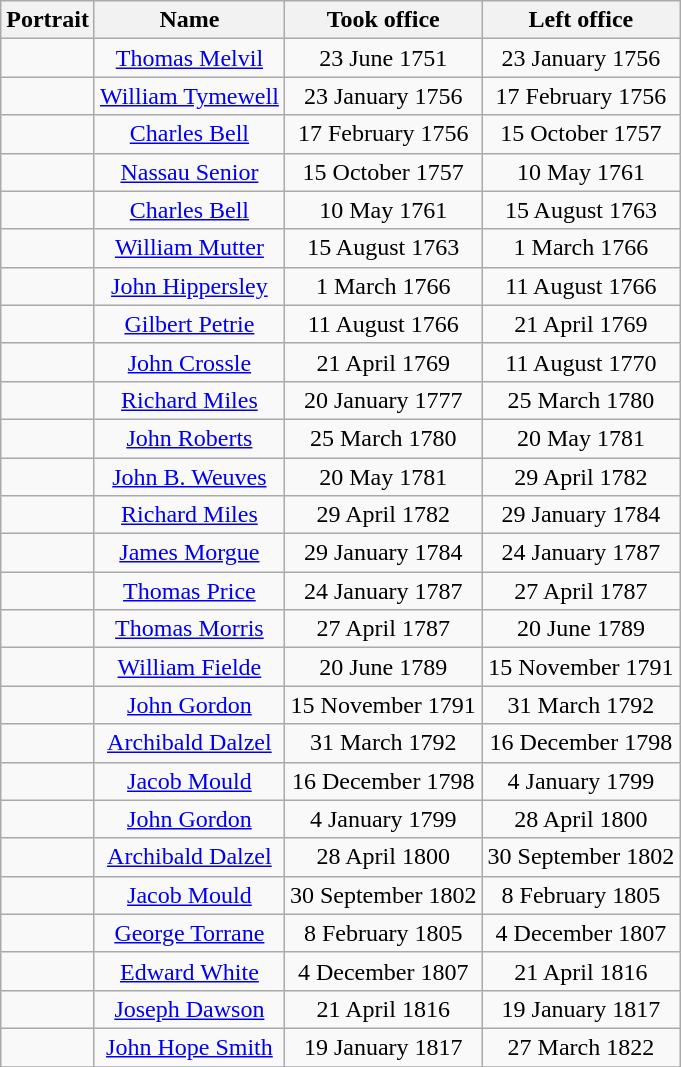<table class="wikitable" style="text-align:Center">
<tr>
<th>Portrait</th>
<th>Name</th>
<th scope="col">Took office</th>
<th scope="col">Left office</th>
</tr>
<tr>
<td></td>
<td><a href='#'>Thomas Melvil</a></td>
<td>23 June 1751</td>
<td>23 January 1756</td>
</tr>
<tr>
<td></td>
<td><a href='#'>William Tymewell</a></td>
<td>23 January 1756</td>
<td>17 February 1756</td>
</tr>
<tr>
<td></td>
<td><a href='#'>Charles Bell</a></td>
<td>17 February 1756</td>
<td>15 October 1757</td>
</tr>
<tr>
<td></td>
<td><a href='#'>Nassau Senior</a></td>
<td>15 October 1757</td>
<td>10 May 1761</td>
</tr>
<tr>
<td></td>
<td><a href='#'>Charles Bell</a></td>
<td>10 May 1761</td>
<td>15 August 1763</td>
</tr>
<tr>
<td></td>
<td><a href='#'>William Mutter</a></td>
<td>15 August 1763</td>
<td>1 March 1766</td>
</tr>
<tr>
<td></td>
<td><a href='#'>John Hippersley</a></td>
<td>1 March 1766</td>
<td>11 August 1766</td>
</tr>
<tr>
<td></td>
<td><a href='#'>Gilbert Petrie</a></td>
<td>11 August 1766</td>
<td>21 April 1769</td>
</tr>
<tr>
<td></td>
<td><a href='#'>John Crossle</a></td>
<td>21 April 1769</td>
<td>11 August 1770</td>
</tr>
<tr>
<td></td>
<td><a href='#'>Richard Miles</a></td>
<td>20 January 1777</td>
<td>25 March 1780</td>
</tr>
<tr>
<td></td>
<td><a href='#'>John Roberts</a></td>
<td>25 March 1780</td>
<td>20 May 1781</td>
</tr>
<tr>
<td></td>
<td><a href='#'>John B. Weuves</a></td>
<td>20 May 1781</td>
<td>29 April 1782</td>
</tr>
<tr>
<td></td>
<td><a href='#'>Richard Miles</a></td>
<td>29 April 1782</td>
<td>29 January 1784</td>
</tr>
<tr>
<td></td>
<td><a href='#'>James Morgue</a></td>
<td>29 January 1784</td>
<td>24 January 1787</td>
</tr>
<tr>
<td></td>
<td><a href='#'>Thomas Price</a></td>
<td>24 January 1787</td>
<td>27 April 1787</td>
</tr>
<tr>
<td></td>
<td><a href='#'>Thomas Morris</a></td>
<td>27 April 1787</td>
<td>20 June 1789</td>
</tr>
<tr>
<td></td>
<td><a href='#'>William Fielde</a></td>
<td>20 June 1789</td>
<td>15 November 1791</td>
</tr>
<tr>
<td></td>
<td><a href='#'>John Gordon</a></td>
<td>15 November 1791</td>
<td>31 March 1792</td>
</tr>
<tr>
<td></td>
<td><a href='#'>Archibald Dalzel</a></td>
<td>31 March 1792</td>
<td>16 December 1798</td>
</tr>
<tr>
<td></td>
<td><a href='#'>Jacob Mould</a></td>
<td>16 December 1798</td>
<td>4 January 1799</td>
</tr>
<tr>
<td></td>
<td><a href='#'>John Gordon</a></td>
<td>4 January 1799</td>
<td>28 April 1800</td>
</tr>
<tr>
<td></td>
<td><a href='#'>Archibald Dalzel</a></td>
<td>28 April 1800</td>
<td>30 September 1802</td>
</tr>
<tr>
<td></td>
<td><a href='#'>Jacob Mould</a></td>
<td>30 September 1802</td>
<td>8 February 1805</td>
</tr>
<tr>
<td></td>
<td><a href='#'>George Torrane</a></td>
<td>8 February 1805</td>
<td>4 December 1807</td>
</tr>
<tr>
<td></td>
<td><a href='#'>Edward White</a></td>
<td>4 December 1807</td>
<td>21 April 1816</td>
</tr>
<tr>
<td></td>
<td><a href='#'>Joseph Dawson</a></td>
<td>21 April 1816</td>
<td>19 January 1817</td>
</tr>
<tr>
<td></td>
<td><a href='#'>John Hope Smith</a></td>
<td>19 January 1817</td>
<td>27 March 1822</td>
</tr>
<tr>
</tr>
</table>
